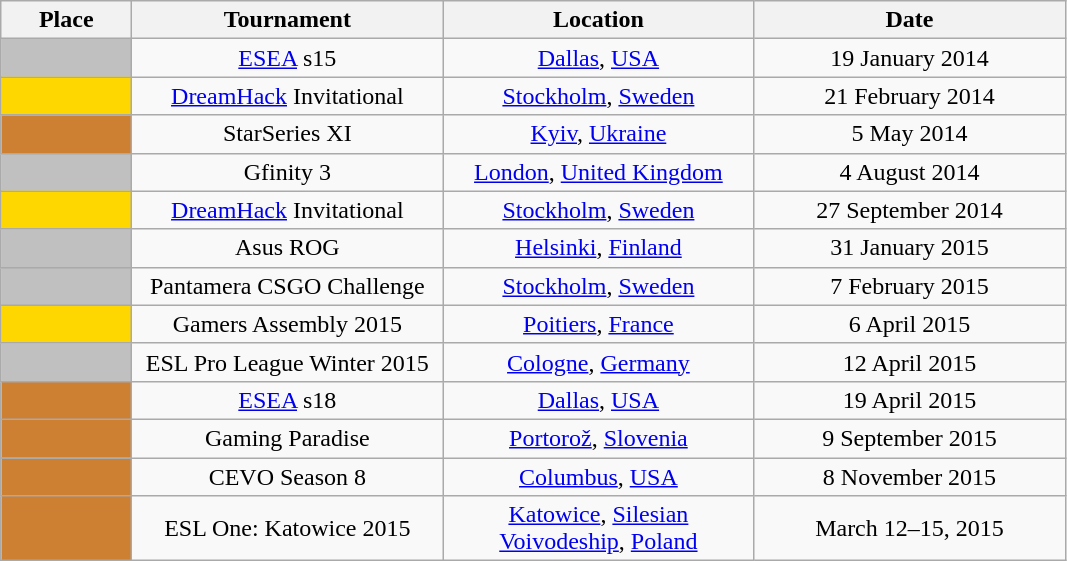<table class="wikitable" style="text-align: center;">
<tr>
<th width=80>Place</th>
<th width=200>Tournament</th>
<th width=200>Location</th>
<th width=200>Date</th>
</tr>
<tr>
<td style="text-align:center" bgcolor="silver"></td>
<td><a href='#'>ESEA</a> s15</td>
<td><a href='#'>Dallas</a>, <a href='#'>USA</a></td>
<td>19 January 2014</td>
</tr>
<tr>
<td style="text-align:center" bgcolor="gold"></td>
<td><a href='#'>DreamHack</a> Invitational</td>
<td><a href='#'>Stockholm</a>, <a href='#'>Sweden</a></td>
<td>21 February 2014</td>
</tr>
<tr>
<td style="text-align:center" bgcolor=#CD7F32></td>
<td>StarSeries XI</td>
<td><a href='#'>Kyiv</a>, <a href='#'>Ukraine</a></td>
<td>5 May 2014</td>
</tr>
<tr>
<td style="text-align:center" bgcolor="silver"></td>
<td>Gfinity 3</td>
<td><a href='#'>London</a>, <a href='#'>United Kingdom</a></td>
<td>4 August 2014</td>
</tr>
<tr>
<td style="text-align:center" bgcolor="gold"></td>
<td><a href='#'>DreamHack</a> Invitational</td>
<td><a href='#'>Stockholm</a>, <a href='#'>Sweden</a></td>
<td>27 September 2014</td>
</tr>
<tr>
<td style="text-align:center" bgcolor="silver"></td>
<td>Asus ROG</td>
<td><a href='#'>Helsinki</a>, <a href='#'>Finland</a></td>
<td>31 January 2015</td>
</tr>
<tr>
<td style="text-align:center" bgcolor="silver"></td>
<td>Pantamera CSGO Challenge</td>
<td><a href='#'>Stockholm</a>, <a href='#'>Sweden</a></td>
<td>7 February 2015</td>
</tr>
<tr>
<td style="text-align:center" bgcolor="gold"></td>
<td>Gamers Assembly 2015</td>
<td><a href='#'>Poitiers</a>, <a href='#'>France</a></td>
<td>6 April 2015</td>
</tr>
<tr>
<td style="text-align:center" bgcolor="silver"></td>
<td>ESL Pro League Winter 2015</td>
<td><a href='#'>Cologne</a>, <a href='#'>Germany</a></td>
<td>12 April 2015</td>
</tr>
<tr>
<td style="text-align:center" bgcolor=#CD7F32></td>
<td><a href='#'>ESEA</a> s18</td>
<td><a href='#'>Dallas</a>, <a href='#'>USA</a></td>
<td>19 April 2015</td>
</tr>
<tr>
<td style="text-align:center" bgcolor=#CD7F32></td>
<td>Gaming Paradise</td>
<td><a href='#'>Portorož</a>, <a href='#'>Slovenia</a></td>
<td>9 September 2015</td>
</tr>
<tr>
<td style="text-align:center" bgcolor=#CD7F32></td>
<td>CEVO Season 8</td>
<td><a href='#'>Columbus</a>, <a href='#'>USA</a></td>
<td>8 November 2015</td>
</tr>
<tr>
<td style="text-align:center" bgcolor=#CD7F32></td>
<td>ESL One: Katowice 2015</td>
<td><a href='#'>Katowice</a>, <a href='#'>Silesian Voivodeship</a>, <a href='#'>Poland</a></td>
<td>March 12–15, 2015</td>
</tr>
</table>
